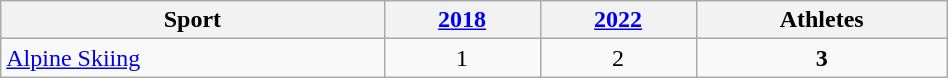<table class="wikitable" style="width:50%;">
<tr>
<th>Sport</th>
<th><a href='#'>2018</a></th>
<th><a href='#'>2022</a></th>
<th>Athletes</th>
</tr>
<tr>
<td><a href='#'>Alpine Skiing</a></td>
<td align=center>1</td>
<td align=center>2</td>
<td align=center><strong>3</strong></td>
</tr>
</table>
